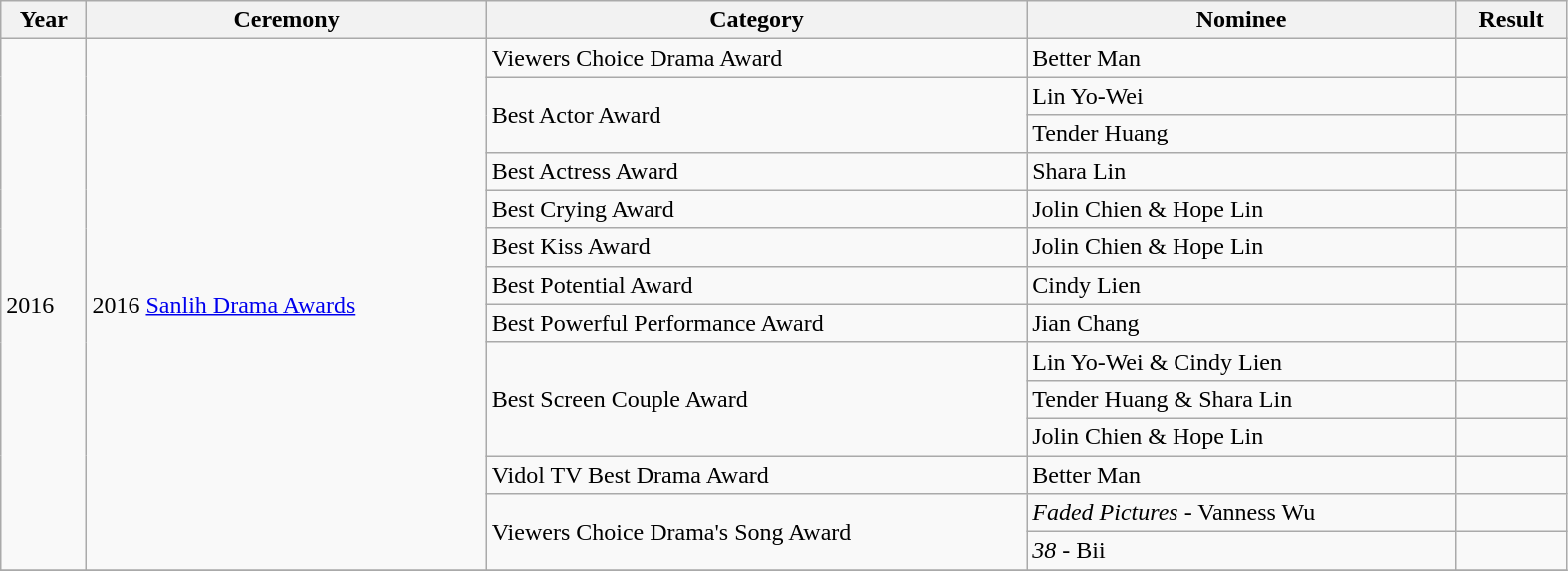<table class="wikitable" width="83%">
<tr>
<th>Year</th>
<th>Ceremony</th>
<th>Category</th>
<th>Nominee</th>
<th>Result</th>
</tr>
<tr>
<td rowspan=14>2016</td>
<td rowspan=14>2016 <a href='#'>Sanlih Drama Awards</a></td>
<td>Viewers Choice Drama Award</td>
<td>Better Man</td>
<td></td>
</tr>
<tr>
<td rowspan=2>Best Actor Award</td>
<td>Lin Yo-Wei</td>
<td></td>
</tr>
<tr>
<td>Tender Huang</td>
<td></td>
</tr>
<tr>
<td>Best Actress Award</td>
<td>Shara Lin</td>
<td></td>
</tr>
<tr>
<td>Best Crying Award</td>
<td>Jolin Chien & Hope Lin</td>
<td></td>
</tr>
<tr>
<td>Best Kiss Award</td>
<td>Jolin Chien & Hope Lin</td>
<td></td>
</tr>
<tr>
<td>Best Potential Award</td>
<td>Cindy Lien</td>
<td></td>
</tr>
<tr>
<td>Best Powerful Performance Award</td>
<td>Jian Chang</td>
<td></td>
</tr>
<tr>
<td rowspan=3>Best Screen Couple Award</td>
<td>Lin Yo-Wei & Cindy Lien</td>
<td></td>
</tr>
<tr>
<td>Tender Huang & Shara Lin</td>
<td></td>
</tr>
<tr>
<td>Jolin Chien & Hope Lin</td>
<td></td>
</tr>
<tr>
<td>Vidol TV Best Drama Award</td>
<td>Better Man</td>
<td></td>
</tr>
<tr>
<td rowspan=2>Viewers Choice Drama's Song Award</td>
<td><em>Faded Pictures</em> - Vanness Wu</td>
<td></td>
</tr>
<tr>
<td><em>38</em> - Bii</td>
<td></td>
</tr>
<tr>
</tr>
</table>
